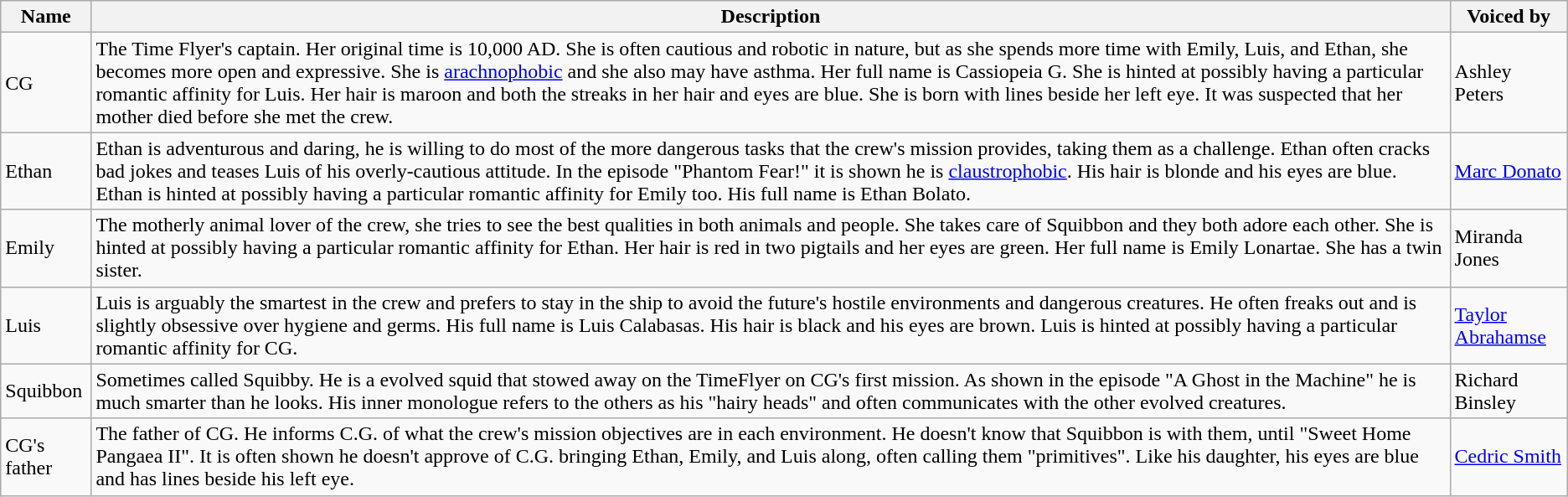<table class="wikitable">
<tr>
<th>Name</th>
<th>Description</th>
<th>Voiced by</th>
</tr>
<tr>
<td>CG</td>
<td>The Time Flyer's captain. Her original time is 10,000 AD. She is often cautious and robotic in nature, but as she spends more time with Emily, Luis, and Ethan, she becomes more open and expressive. She is <a href='#'>arachnophobic</a> and she also may have asthma. Her full name is Cassiopeia G. She is hinted at possibly having a particular romantic affinity for Luis. Her hair is maroon and both the streaks in her hair and eyes are blue. She is born with lines beside her left eye. It was suspected that her mother died before she met the crew.</td>
<td>Ashley Peters</td>
</tr>
<tr>
<td>Ethan</td>
<td>Ethan is adventurous and daring, he is willing to do most of the more dangerous tasks that the crew's mission provides, taking them as a challenge. Ethan often cracks bad jokes and teases Luis of his overly-cautious attitude. In the episode "Phantom Fear!" it is shown he is <a href='#'>claustrophobic</a>. His hair is blonde and his eyes are blue. Ethan is hinted at possibly having a particular romantic affinity for Emily too. His full name is Ethan Bolato.</td>
<td><a href='#'>Marc Donato</a></td>
</tr>
<tr>
<td>Emily</td>
<td>The motherly animal lover of the crew, she tries to see the best qualities in both animals and people. She takes care of Squibbon and they both adore each other. She is hinted at possibly having a particular romantic affinity for Ethan. Her hair is red in two pigtails and her eyes are green. Her full name is Emily Lonartae. She has a twin sister.</td>
<td>Miranda Jones</td>
</tr>
<tr>
<td>Luis</td>
<td>Luis is arguably the smartest in the crew and prefers to stay in the ship to avoid the future's hostile environments and dangerous creatures. He often freaks out and is slightly obsessive over hygiene and germs. His full name is Luis Calabasas. His hair is black and his eyes are brown. Luis is hinted at possibly having a particular romantic affinity for CG.</td>
<td><a href='#'>Taylor Abrahamse</a></td>
</tr>
<tr>
<td>Squibbon</td>
<td>Sometimes called Squibby. He is a evolved squid that stowed away on the TimeFlyer on CG's first mission. As shown in the episode "A Ghost in the Machine" he is much smarter than he looks. His inner monologue refers to the others as his "hairy heads" and often communicates with the other evolved creatures.</td>
<td>Richard Binsley</td>
</tr>
<tr>
<td>CG's father</td>
<td>The father of CG. He informs C.G. of what the crew's mission objectives are in each environment. He doesn't know that Squibbon is with them, until "Sweet Home Pangaea II". It is often shown he doesn't approve of C.G. bringing Ethan, Emily, and Luis along, often calling them "primitives". Like his daughter, his eyes are blue and has lines beside his left eye.</td>
<td><a href='#'>Cedric Smith</a></td>
</tr>
</table>
